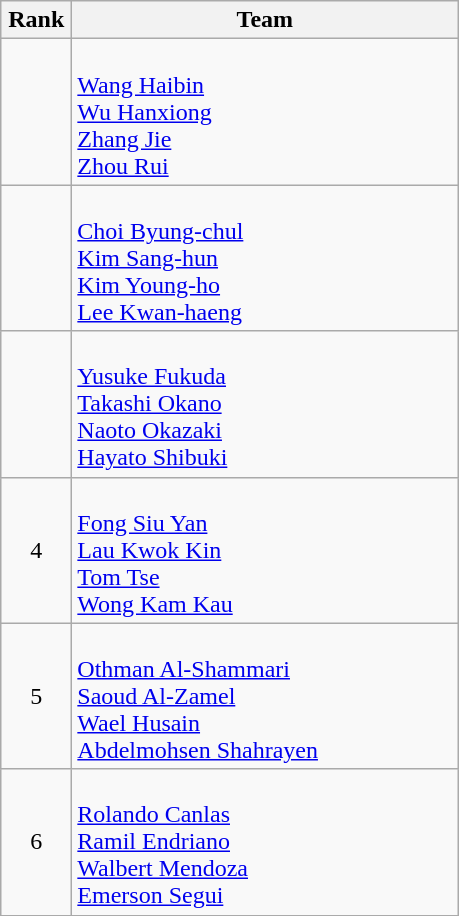<table class="wikitable" style="text-align: center;">
<tr>
<th width=40>Rank</th>
<th width=250>Team</th>
</tr>
<tr>
<td></td>
<td align=left><br><a href='#'>Wang Haibin</a><br><a href='#'>Wu Hanxiong</a><br><a href='#'>Zhang Jie</a><br><a href='#'>Zhou Rui</a></td>
</tr>
<tr>
<td></td>
<td align=left><br><a href='#'>Choi Byung-chul</a><br><a href='#'>Kim Sang-hun</a><br><a href='#'>Kim Young-ho</a><br><a href='#'>Lee Kwan-haeng</a></td>
</tr>
<tr>
<td></td>
<td align=left><br><a href='#'>Yusuke Fukuda</a><br><a href='#'>Takashi Okano</a><br><a href='#'>Naoto Okazaki</a><br><a href='#'>Hayato Shibuki</a></td>
</tr>
<tr>
<td>4</td>
<td align=left><br><a href='#'>Fong Siu Yan</a><br><a href='#'>Lau Kwok Kin</a><br><a href='#'>Tom Tse</a><br><a href='#'>Wong Kam Kau</a></td>
</tr>
<tr>
<td>5</td>
<td align=left><br><a href='#'>Othman Al-Shammari</a><br><a href='#'>Saoud Al-Zamel</a><br><a href='#'>Wael Husain</a><br><a href='#'>Abdelmohsen Shahrayen</a></td>
</tr>
<tr>
<td>6</td>
<td align=left><br><a href='#'>Rolando Canlas</a><br><a href='#'>Ramil Endriano</a><br><a href='#'>Walbert Mendoza</a><br><a href='#'>Emerson Segui</a></td>
</tr>
</table>
